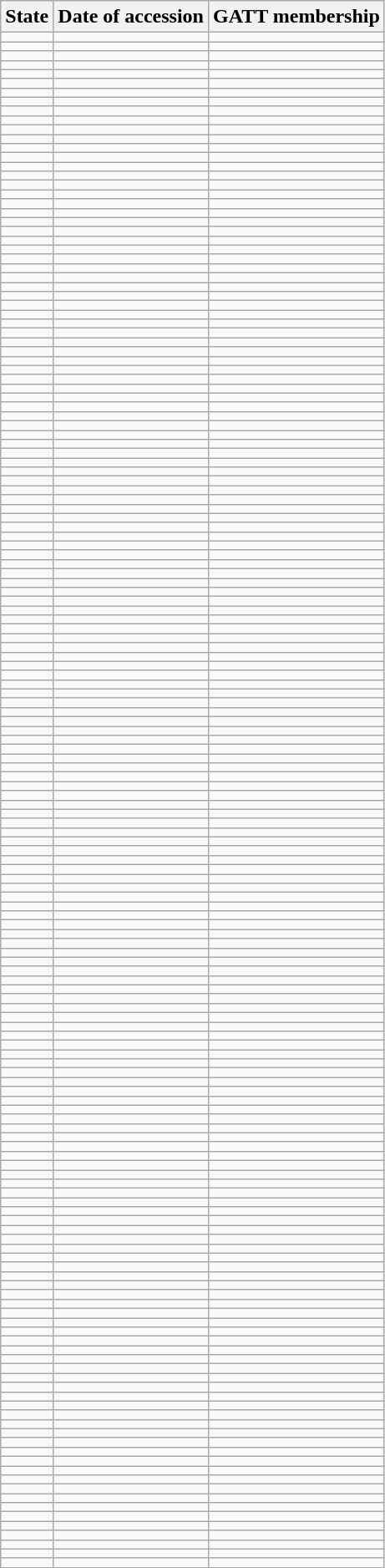<table class="wikitable sortable">
<tr>
<th>State</th>
<th>Date of accession</th>
<th>GATT membership</th>
</tr>
<tr>
<td></td>
<td></td>
<td></td>
</tr>
<tr>
<td></td>
<td></td>
<td></td>
</tr>
<tr>
<td></td>
<td></td>
<td></td>
</tr>
<tr>
<td></td>
<td></td>
<td></td>
</tr>
<tr>
<td></td>
<td></td>
<td></td>
</tr>
<tr>
<td></td>
<td></td>
<td></td>
</tr>
<tr>
<td></td>
<td></td>
<td></td>
</tr>
<tr>
<td></td>
<td></td>
<td></td>
</tr>
<tr>
<td></td>
<td></td>
<td></td>
</tr>
<tr>
<td></td>
<td></td>
<td></td>
</tr>
<tr>
<td></td>
<td></td>
<td></td>
</tr>
<tr>
<td></td>
<td></td>
<td></td>
</tr>
<tr>
<td></td>
<td></td>
<td></td>
</tr>
<tr>
<td></td>
<td></td>
<td></td>
</tr>
<tr>
<td></td>
<td></td>
<td></td>
</tr>
<tr>
<td></td>
<td></td>
<td></td>
</tr>
<tr>
<td></td>
<td></td>
<td></td>
</tr>
<tr>
<td></td>
<td></td>
<td></td>
</tr>
<tr>
<td></td>
<td></td>
<td></td>
</tr>
<tr>
<td></td>
<td></td>
<td></td>
</tr>
<tr>
<td></td>
<td></td>
<td></td>
</tr>
<tr>
<td></td>
<td></td>
<td></td>
</tr>
<tr>
<td></td>
<td></td>
<td></td>
</tr>
<tr>
<td></td>
<td></td>
<td></td>
</tr>
<tr>
<td></td>
<td></td>
<td></td>
</tr>
<tr>
<td></td>
<td></td>
<td></td>
</tr>
<tr>
<td></td>
<td></td>
<td></td>
</tr>
<tr>
<td></td>
<td></td>
<td></td>
</tr>
<tr>
<td></td>
<td></td>
<td></td>
</tr>
<tr>
<td></td>
<td></td>
<td></td>
</tr>
<tr>
<td></td>
<td></td>
<td></td>
</tr>
<tr>
<td></td>
<td></td>
<td></td>
</tr>
<tr>
<td></td>
<td></td>
<td></td>
</tr>
<tr>
<td></td>
<td></td>
<td></td>
</tr>
<tr>
<td></td>
<td></td>
<td></td>
</tr>
<tr>
<td></td>
<td></td>
<td></td>
</tr>
<tr>
<td></td>
<td></td>
<td></td>
</tr>
<tr>
<td></td>
<td></td>
<td></td>
</tr>
<tr>
<td></td>
<td></td>
<td></td>
</tr>
<tr>
<td></td>
<td></td>
<td></td>
</tr>
<tr>
<td></td>
<td></td>
<td></td>
</tr>
<tr>
<td></td>
<td></td>
<td></td>
</tr>
<tr>
<td></td>
<td></td>
<td></td>
</tr>
<tr>
<td></td>
<td></td>
<td></td>
</tr>
<tr>
<td></td>
<td></td>
<td></td>
</tr>
<tr>
<td></td>
<td></td>
<td></td>
</tr>
<tr>
<td></td>
<td></td>
<td></td>
</tr>
<tr>
<td></td>
<td></td>
<td></td>
</tr>
<tr>
<td></td>
<td></td>
<td></td>
</tr>
<tr>
<td></td>
<td></td>
<td></td>
</tr>
<tr>
<td></td>
<td></td>
<td></td>
</tr>
<tr>
<td></td>
<td></td>
<td></td>
</tr>
<tr>
<td></td>
<td></td>
<td></td>
</tr>
<tr>
<td></td>
<td></td>
<td></td>
</tr>
<tr>
<td></td>
<td></td>
<td></td>
</tr>
<tr>
<td></td>
<td></td>
<td></td>
</tr>
<tr>
<td></td>
<td></td>
<td></td>
</tr>
<tr>
<td></td>
<td></td>
<td></td>
</tr>
<tr>
<td></td>
<td></td>
<td></td>
</tr>
<tr>
<td></td>
<td></td>
<td></td>
</tr>
<tr>
<td></td>
<td></td>
<td></td>
</tr>
<tr>
<td></td>
<td></td>
<td></td>
</tr>
<tr>
<td></td>
<td></td>
<td></td>
</tr>
<tr>
<td></td>
<td></td>
<td></td>
</tr>
<tr>
<td></td>
<td></td>
<td></td>
</tr>
<tr>
<td></td>
<td></td>
<td></td>
</tr>
<tr>
<td></td>
<td></td>
<td></td>
</tr>
<tr>
<td></td>
<td></td>
<td></td>
</tr>
<tr>
<td></td>
<td></td>
<td></td>
</tr>
<tr>
<td></td>
<td></td>
<td></td>
</tr>
<tr>
<td></td>
<td></td>
<td></td>
</tr>
<tr>
<td></td>
<td></td>
<td></td>
</tr>
<tr>
<td></td>
<td></td>
<td></td>
</tr>
<tr>
<td></td>
<td></td>
<td></td>
</tr>
<tr>
<td></td>
<td></td>
<td></td>
</tr>
<tr>
<td></td>
<td></td>
<td></td>
</tr>
<tr>
<td></td>
<td></td>
<td></td>
</tr>
<tr>
<td></td>
<td></td>
<td></td>
</tr>
<tr>
<td></td>
<td></td>
<td></td>
</tr>
<tr>
<td></td>
<td></td>
<td></td>
</tr>
<tr>
<td></td>
<td></td>
<td></td>
</tr>
<tr>
<td></td>
<td></td>
<td></td>
</tr>
<tr>
<td></td>
<td></td>
<td></td>
</tr>
<tr>
<td></td>
<td></td>
<td></td>
</tr>
<tr>
<td></td>
<td></td>
<td></td>
</tr>
<tr>
<td></td>
<td></td>
<td></td>
</tr>
<tr>
<td></td>
<td></td>
<td></td>
</tr>
<tr>
<td></td>
<td></td>
<td></td>
</tr>
<tr>
<td></td>
<td></td>
<td></td>
</tr>
<tr>
<td></td>
<td></td>
<td></td>
</tr>
<tr>
<td></td>
<td></td>
<td></td>
</tr>
<tr>
<td></td>
<td></td>
<td></td>
</tr>
<tr>
<td></td>
<td></td>
<td></td>
</tr>
<tr>
<td></td>
<td></td>
<td></td>
</tr>
<tr>
<td></td>
<td></td>
<td></td>
</tr>
<tr>
<td></td>
<td></td>
<td></td>
</tr>
<tr>
<td></td>
<td></td>
<td></td>
</tr>
<tr>
<td></td>
<td></td>
<td></td>
</tr>
<tr>
<td></td>
<td></td>
<td></td>
</tr>
<tr>
<td></td>
<td></td>
<td></td>
</tr>
<tr>
<td></td>
<td></td>
<td></td>
</tr>
<tr>
<td></td>
<td></td>
<td></td>
</tr>
<tr>
<td></td>
<td></td>
<td></td>
</tr>
<tr>
<td></td>
<td></td>
<td></td>
</tr>
<tr>
<td></td>
<td></td>
<td></td>
</tr>
<tr>
<td></td>
<td></td>
<td></td>
</tr>
<tr>
<td></td>
<td></td>
<td></td>
</tr>
<tr>
<td></td>
<td></td>
<td></td>
</tr>
<tr>
<td></td>
<td></td>
<td></td>
</tr>
<tr>
<td></td>
<td></td>
<td></td>
</tr>
<tr>
<td></td>
<td></td>
<td></td>
</tr>
<tr>
<td></td>
<td></td>
<td></td>
</tr>
<tr>
<td></td>
<td></td>
<td></td>
</tr>
<tr>
<td></td>
<td></td>
<td></td>
</tr>
<tr>
<td></td>
<td></td>
<td></td>
</tr>
<tr>
<td></td>
<td></td>
<td></td>
</tr>
<tr>
<td></td>
<td></td>
<td></td>
</tr>
<tr>
<td></td>
<td></td>
<td></td>
</tr>
<tr>
<td></td>
<td></td>
<td></td>
</tr>
<tr>
<td></td>
<td></td>
<td></td>
</tr>
<tr>
<td></td>
<td></td>
<td></td>
</tr>
<tr>
<td></td>
<td></td>
<td></td>
</tr>
<tr>
<td></td>
<td></td>
<td></td>
</tr>
<tr>
<td></td>
<td></td>
<td></td>
</tr>
<tr>
<td></td>
<td></td>
<td></td>
</tr>
<tr>
<td></td>
<td></td>
<td></td>
</tr>
<tr>
<td></td>
<td></td>
<td></td>
</tr>
<tr>
<td></td>
<td></td>
<td></td>
</tr>
<tr>
<td></td>
<td></td>
<td></td>
</tr>
<tr>
<td></td>
<td></td>
<td></td>
</tr>
<tr>
<td></td>
<td></td>
<td></td>
</tr>
<tr>
<td></td>
<td></td>
<td></td>
</tr>
<tr>
<td></td>
<td></td>
<td></td>
</tr>
<tr>
<td></td>
<td></td>
<td></td>
</tr>
<tr>
<td></td>
<td></td>
<td></td>
</tr>
<tr>
<td></td>
<td></td>
<td></td>
</tr>
<tr>
<td></td>
<td></td>
<td></td>
</tr>
<tr>
<td></td>
<td></td>
<td></td>
</tr>
<tr>
<td></td>
<td></td>
<td></td>
</tr>
<tr>
<td></td>
<td></td>
<td></td>
</tr>
<tr>
<td></td>
<td></td>
<td></td>
</tr>
<tr>
<td></td>
<td></td>
<td></td>
</tr>
<tr>
<td></td>
<td></td>
<td></td>
</tr>
<tr>
<td></td>
<td></td>
<td></td>
</tr>
<tr>
<td></td>
<td></td>
<td></td>
</tr>
<tr>
<td></td>
<td></td>
<td></td>
</tr>
<tr>
<td></td>
<td></td>
<td></td>
</tr>
<tr>
<td></td>
<td></td>
<td></td>
</tr>
<tr>
<td></td>
<td></td>
<td></td>
</tr>
<tr>
<td></td>
<td></td>
<td></td>
</tr>
<tr>
<td></td>
<td></td>
<td></td>
</tr>
<tr>
<td></td>
<td></td>
<td></td>
</tr>
<tr>
<td></td>
<td></td>
<td></td>
</tr>
<tr>
<td></td>
<td></td>
<td></td>
</tr>
<tr>
<td></td>
<td></td>
<td></td>
</tr>
<tr>
<td></td>
<td></td>
<td></td>
</tr>
<tr>
<td></td>
<td></td>
<td></td>
</tr>
<tr>
<td></td>
<td></td>
<td></td>
</tr>
<tr>
<td></td>
<td></td>
<td></td>
</tr>
<tr>
<td></td>
<td></td>
<td></td>
</tr>
<tr>
<td></td>
<td></td>
<td></td>
</tr>
<tr>
<td></td>
<td></td>
<td></td>
</tr>
<tr>
<td></td>
<td></td>
<td></td>
</tr>
<tr>
<td></td>
<td></td>
<td></td>
</tr>
<tr>
<td></td>
<td></td>
<td></td>
</tr>
<tr>
<td></td>
<td></td>
<td></td>
</tr>
</table>
